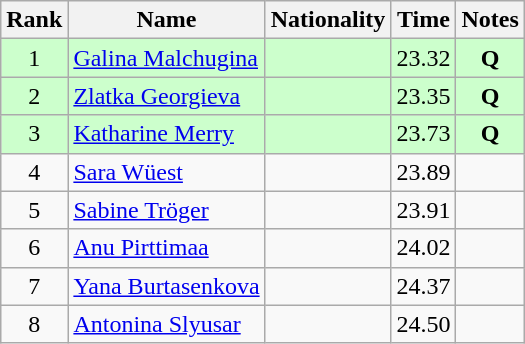<table class="wikitable sortable" style="text-align:center">
<tr>
<th>Rank</th>
<th>Name</th>
<th>Nationality</th>
<th>Time</th>
<th>Notes</th>
</tr>
<tr bgcolor=ccffcc>
<td>1</td>
<td align=left><a href='#'>Galina Malchugina</a></td>
<td align=left></td>
<td>23.32</td>
<td><strong>Q</strong></td>
</tr>
<tr bgcolor=ccffcc>
<td>2</td>
<td align=left><a href='#'>Zlatka Georgieva</a></td>
<td align=left></td>
<td>23.35</td>
<td><strong>Q</strong></td>
</tr>
<tr bgcolor=ccffcc>
<td>3</td>
<td align=left><a href='#'>Katharine Merry</a></td>
<td align=left></td>
<td>23.73</td>
<td><strong>Q</strong></td>
</tr>
<tr>
<td>4</td>
<td align=left><a href='#'>Sara Wüest</a></td>
<td align=left></td>
<td>23.89</td>
<td></td>
</tr>
<tr>
<td>5</td>
<td align=left><a href='#'>Sabine Tröger</a></td>
<td align=left></td>
<td>23.91</td>
<td></td>
</tr>
<tr>
<td>6</td>
<td align=left><a href='#'>Anu Pirttimaa</a></td>
<td align=left></td>
<td>24.02</td>
<td></td>
</tr>
<tr>
<td>7</td>
<td align=left><a href='#'>Yana Burtasenkova</a></td>
<td align=left></td>
<td>24.37</td>
<td></td>
</tr>
<tr>
<td>8</td>
<td align=left><a href='#'>Antonina Slyusar</a></td>
<td align=left></td>
<td>24.50</td>
<td></td>
</tr>
</table>
